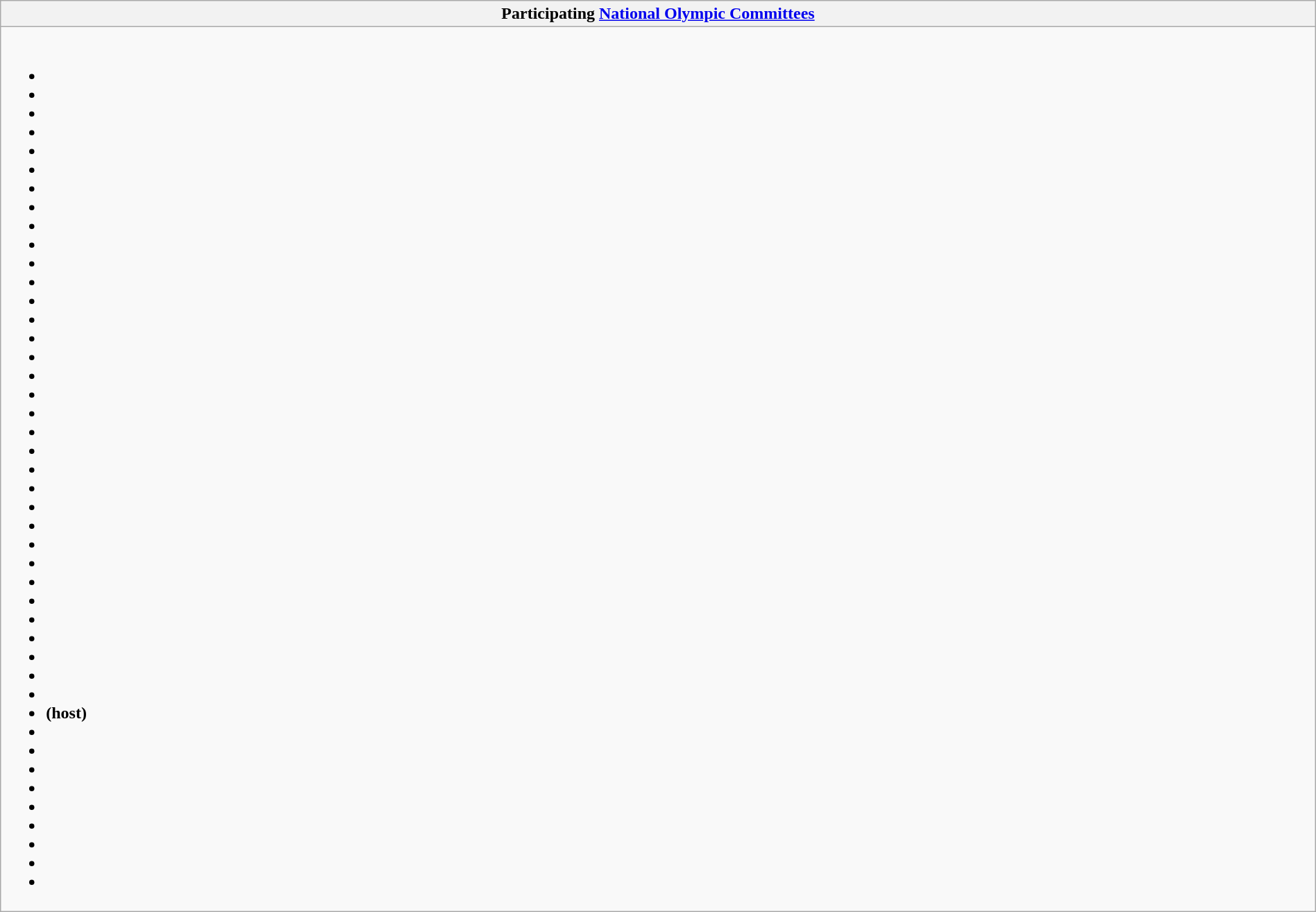<table class="wikitable collapsible" style="width:100%;">
<tr>
<th>Participating <a href='#'>National Olympic Committees</a></th>
</tr>
<tr>
<td><br><ul><li></li><li></li><li></li><li></li><li></li><li></li><li></li><li></li><li></li><li></li><li></li><li></li><li></li><li></li><li></li><li></li><li></li><li></li><li></li><li></li><li></li><li></li><li></li><li></li><li></li><li></li><li></li><li></li><li></li><li></li><li></li><li></li><li></li><li></li><li> <strong>(host)</strong></li><li></li><li></li><li></li><li></li><li></li><li></li><li></li><li></li><li></li></ul></td>
</tr>
</table>
